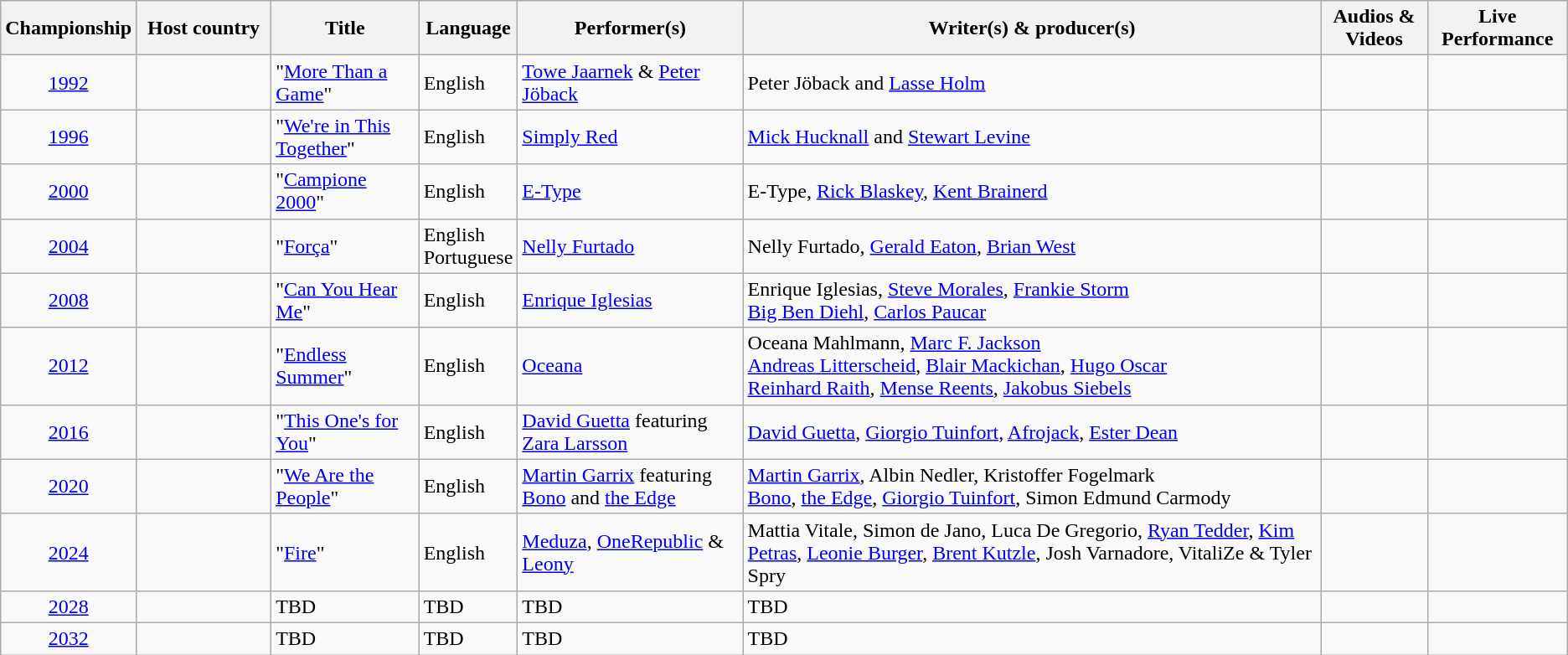<table class="wikitable sortable">
<tr>
<th><strong>Championship</strong></th>
<th width=100><strong>Host country</strong></th>
<th><strong>Title</strong></th>
<th><strong>Language</strong></th>
<th><strong>Performer(s)</strong></th>
<th><strong>Writer(s) & producer(s)</strong></th>
<th><strong>Audios & Videos</strong></th>
<th><strong>Live Performance</strong></th>
</tr>
<tr>
<td align=center><a href='#'>1992</a></td>
<td></td>
<td>"<a href='#'>More Than a Game</a>"</td>
<td>English</td>
<td><a href='#'>Towe Jaarnek</a> & <a href='#'>Peter Jöback</a></td>
<td>Peter Jöback and <a href='#'>Lasse Holm</a></td>
<td></td>
<td></td>
</tr>
<tr>
<td align=center><a href='#'>1996</a></td>
<td></td>
<td>"<a href='#'>We're in This Together</a>"</td>
<td>English</td>
<td><a href='#'>Simply Red</a></td>
<td><a href='#'>Mick Hucknall</a> and <a href='#'>Stewart Levine</a></td>
<td></td>
<td></td>
</tr>
<tr>
<td align=center><a href='#'>2000</a></td>
<td><br></td>
<td>"<a href='#'>Campione 2000</a>"</td>
<td>English</td>
<td><a href='#'>E-Type</a></td>
<td>E-Type, <a href='#'>Rick Blaskey</a>, <a href='#'>Kent Brainerd</a></td>
<td></td>
<td></td>
</tr>
<tr>
<td align=center><a href='#'>2004</a></td>
<td></td>
<td>"<a href='#'>Força</a>"</td>
<td>English<br>Portuguese</td>
<td><a href='#'>Nelly Furtado</a></td>
<td>Nelly Furtado, <a href='#'>Gerald Eaton</a>, <a href='#'>Brian West</a></td>
<td></td>
<td></td>
</tr>
<tr>
<td align=center><a href='#'>2008</a></td>
<td><br></td>
<td>"<a href='#'>Can You Hear Me</a>"</td>
<td>English</td>
<td><a href='#'>Enrique Iglesias</a></td>
<td>Enrique Iglesias, <a href='#'>Steve Morales</a>, <a href='#'>Frankie Storm</a><br><a href='#'>Big Ben Diehl</a>, <a href='#'>Carlos Paucar</a></td>
<td></td>
<td></td>
</tr>
<tr>
<td align=center><a href='#'>2012</a></td>
<td><br></td>
<td>"<a href='#'>Endless Summer</a>"</td>
<td>English</td>
<td><a href='#'>Oceana</a></td>
<td>Oceana Mahlmann, <a href='#'>Marc F. Jackson</a><br><a href='#'>Andreas Litterscheid</a>, <a href='#'>Blair Mackichan</a>, <a href='#'>Hugo Oscar</a><br><a href='#'>Reinhard Raith</a>, <a href='#'>Mense Reents</a>, <a href='#'>Jakobus Siebels</a></td>
<td></td>
<td></td>
</tr>
<tr>
<td align=center><a href='#'>2016</a></td>
<td></td>
<td>"<a href='#'>This One's for You</a>"</td>
<td>English</td>
<td><a href='#'>David Guetta</a> featuring <a href='#'>Zara Larsson</a></td>
<td><a href='#'>David Guetta</a>, <a href='#'>Giorgio Tuinfort</a>, <a href='#'>Afrojack</a>, <a href='#'>Ester Dean</a></td>
<td></td>
<td></td>
</tr>
<tr>
<td align=center><a href='#'>2020</a></td>
<td></td>
<td>"<a href='#'>We Are the People</a>"</td>
<td>English</td>
<td><a href='#'>Martin Garrix</a> featuring <a href='#'>Bono</a> and <a href='#'>the Edge</a></td>
<td><a href='#'>Martin Garrix</a>, Albin Nedler, Kristoffer Fogelmark<br><a href='#'>Bono</a>, <a href='#'>the Edge</a>, <a href='#'>Giorgio Tuinfort</a>, Simon Edmund Carmody</td>
<td></td>
<td></td>
</tr>
<tr>
<td align=center><a href='#'>2024</a></td>
<td></td>
<td>"<a href='#'>Fire</a>"</td>
<td>English</td>
<td><a href='#'>Meduza</a>, <a href='#'>OneRepublic</a> & <a href='#'>Leony</a></td>
<td>Mattia Vitale, Simon de Jano, Luca De Gregorio, <a href='#'>Ryan Tedder</a>, <a href='#'>Kim Petras</a>, <a href='#'>Leonie Burger</a>, <a href='#'>Brent Kutzle</a>, Josh Varnadore, VitaliZe & Tyler Spry</td>
<td></td>
<td></td>
</tr>
<tr>
<td align=center><a href='#'>2028</a></td>
<td><br></td>
<td>TBD</td>
<td>TBD</td>
<td>TBD</td>
<td>TBD</td>
<td></td>
<td></td>
</tr>
<tr>
<td align=center><a href='#'>2032</a></td>
<td><br></td>
<td>TBD</td>
<td>TBD</td>
<td>TBD</td>
<td>TBD</td>
<td></td>
<td></td>
</tr>
</table>
